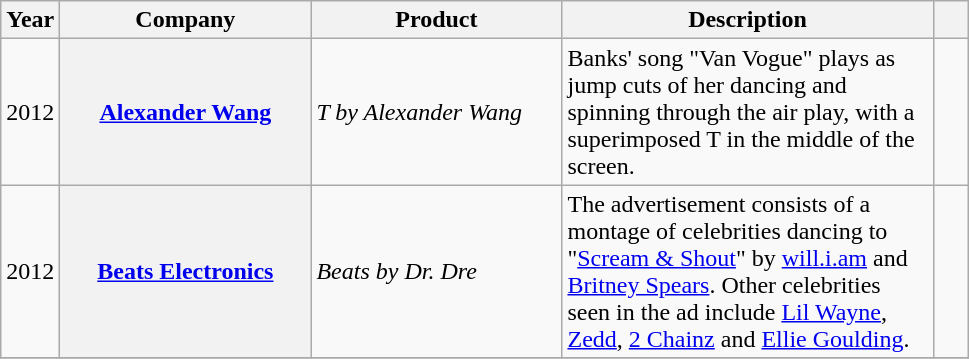<table class="wikitable sortable plainrowheaders">
<tr>
<th scope="col" style="width:1em;">Year</th>
<th scope="col" style="width:10em;">Company</th>
<th scope="col" style="width:10em;">Product</th>
<th scope="col" style="width:15em;" class="unsortable">Description</th>
<th scope="col" style="width:1em;" class="unsortable"></th>
</tr>
<tr>
<td>2012</td>
<th scope="row"><a href='#'>Alexander Wang</a></th>
<td><em>T by Alexander Wang</em></td>
<td>Banks' song "Van Vogue" plays as jump cuts of her dancing and spinning through the air play, with a superimposed T in the middle of the screen.</td>
<td></td>
</tr>
<tr>
<td>2012</td>
<th scope="row"><a href='#'>Beats Electronics</a></th>
<td><em>Beats by Dr. Dre</em></td>
<td>The advertisement consists of a montage of celebrities dancing to "<a href='#'>Scream & Shout</a>" by <a href='#'>will.i.am</a> and <a href='#'>Britney Spears</a>. Other celebrities seen in the ad include <a href='#'>Lil Wayne</a>, <a href='#'>Zedd</a>, <a href='#'>2 Chainz</a> and <a href='#'>Ellie Goulding</a>.</td>
<td></td>
</tr>
<tr>
</tr>
</table>
